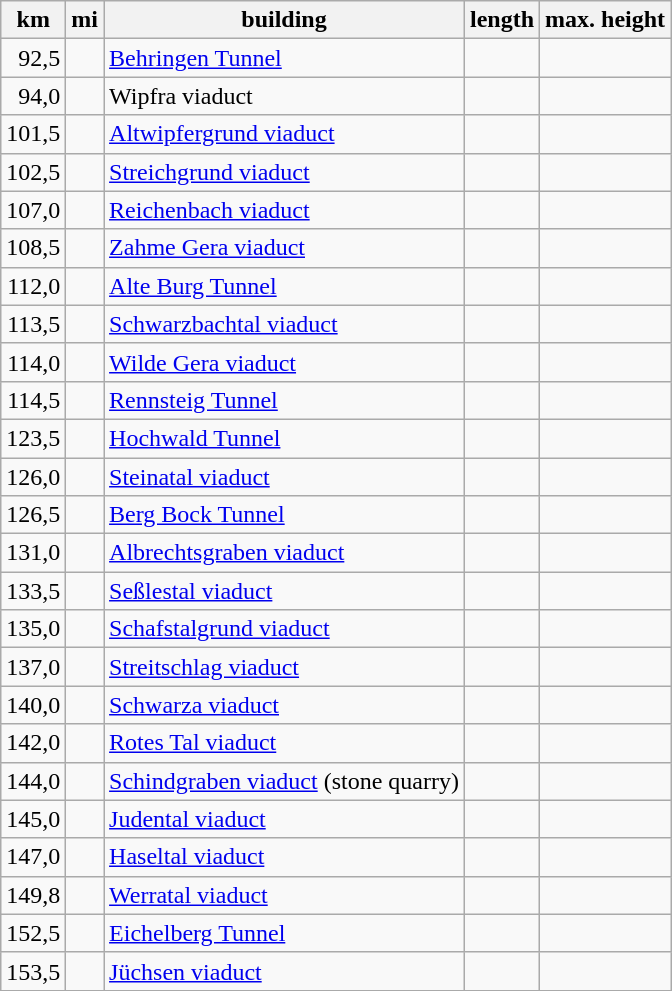<table class="wikitable" style="text-align:right">
<tr class="hintergrundfarbe6">
<th>km</th>
<th>mi</th>
<th>building</th>
<th>length</th>
<th>max. height</th>
</tr>
<tr>
<td>92,5</td>
<td></td>
<td style="text-align:left"> <a href='#'>Behringen Tunnel</a></td>
<td></td>
<td></td>
</tr>
<tr>
<td>94,0</td>
<td></td>
<td style="text-align:left"> Wipfra viaduct</td>
<td></td>
<td></td>
</tr>
<tr>
<td>101,5</td>
<td></td>
<td style="text-align:left"> <a href='#'>Altwipfergrund viaduct</a></td>
<td><br></td>
<td></td>
</tr>
<tr>
<td>102,5</td>
<td></td>
<td style="text-align:left"> <a href='#'>Streichgrund viaduct</a></td>
<td><br></td>
<td></td>
</tr>
<tr>
<td>107,0</td>
<td></td>
<td style="text-align:left"><a href='#'>Reichenbach viaduct</a></td>
<td></td>
<td></td>
</tr>
<tr>
<td>108,5</td>
<td></td>
<td style="text-align:left"> <a href='#'>Zahme Gera viaduct</a></td>
<td></td>
<td></td>
</tr>
<tr>
<td>112,0</td>
<td></td>
<td style="text-align:left"> <a href='#'>Alte Burg Tunnel</a></td>
<td><br></td>
<td></td>
</tr>
<tr>
<td>113,5</td>
<td></td>
<td style="text-align:left"> <a href='#'>Schwarzbachtal viaduct</a></td>
<td><br></td>
<td></td>
</tr>
<tr>
<td>114,0</td>
<td></td>
<td style="text-align:left"> <a href='#'>Wilde Gera viaduct</a></td>
<td></td>
<td></td>
</tr>
<tr>
<td>114,5</td>
<td></td>
<td style="text-align:left"> <a href='#'>Rennsteig Tunnel</a></td>
<td><br></td>
<td></td>
</tr>
<tr>
<td>123,5</td>
<td></td>
<td style="text-align:left"> <a href='#'>Hochwald Tunnel</a></td>
<td></td>
<td></td>
</tr>
<tr>
<td>126,0</td>
<td></td>
<td style="text-align:left"> <a href='#'>Steinatal viaduct</a></td>
<td></td>
<td></td>
</tr>
<tr>
<td>126,5</td>
<td></td>
<td style="text-align:left"> <a href='#'>Berg Bock Tunnel</a></td>
<td><br></td>
<td></td>
</tr>
<tr>
<td>131,0</td>
<td></td>
<td style="text-align:left"> <a href='#'>Albrechtsgraben viaduct</a></td>
<td></td>
<td></td>
</tr>
<tr>
<td>133,5</td>
<td></td>
<td style="text-align:left"> <a href='#'>Seßlestal viaduct</a></td>
<td></td>
<td></td>
</tr>
<tr>
<td>135,0</td>
<td></td>
<td style="text-align:left"> <a href='#'>Schafstalgrund viaduct</a></td>
<td></td>
<td></td>
</tr>
<tr>
<td>137,0</td>
<td></td>
<td style="text-align:left"> <a href='#'>Streitschlag viaduct</a></td>
<td></td>
<td></td>
</tr>
<tr>
<td>140,0</td>
<td></td>
<td style="text-align:left"> <a href='#'>Schwarza viaduct</a></td>
<td></td>
<td></td>
</tr>
<tr>
<td>142,0</td>
<td></td>
<td style="text-align:left"> <a href='#'>Rotes Tal viaduct</a></td>
<td></td>
<td></td>
</tr>
<tr>
<td>144,0</td>
<td></td>
<td style="text-align:left"> <a href='#'>Schindgraben viaduct</a> (stone quarry)</td>
<td></td>
<td></td>
</tr>
<tr>
<td>145,0</td>
<td></td>
<td style="text-align:left"> <a href='#'>Judental viaduct</a></td>
<td></td>
<td></td>
</tr>
<tr>
<td>147,0</td>
<td></td>
<td style="text-align:left"> <a href='#'>Haseltal viaduct</a></td>
<td><br></td>
<td></td>
</tr>
<tr>
<td>149,8</td>
<td></td>
<td style="text-align:left"> <a href='#'>Werratal viaduct</a></td>
<td></td>
<td></td>
</tr>
<tr>
<td>152,5</td>
<td></td>
<td style="text-align:left"> <a href='#'>Eichelberg Tunnel</a></td>
<td><br></td>
<td></td>
</tr>
<tr>
<td>153,5</td>
<td></td>
<td style="text-align:left"> <a href='#'>Jüchsen viaduct</a></td>
<td></td>
<td></td>
</tr>
</table>
